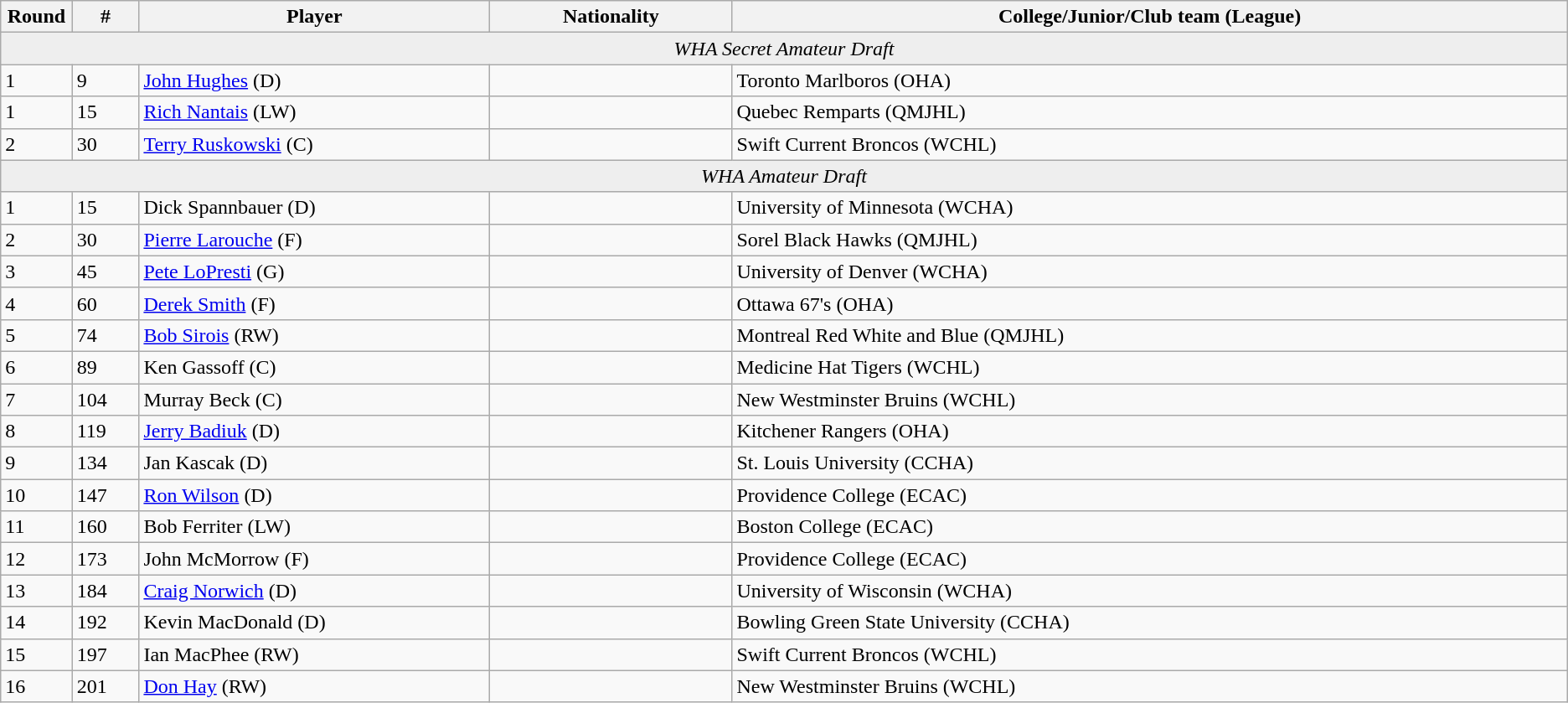<table class="wikitable">
<tr align="center">
<th bgcolor="#DDDDFF" width="4.0%">Round</th>
<th bgcolor="#DDDDFF" width="4.0%">#</th>
<th bgcolor="#DDDDFF" width="21.0%">Player</th>
<th bgcolor="#DDDDFF" width="14.5%">Nationality</th>
<th bgcolor="#DDDDFF" width="50.0%">College/Junior/Club team (League)</th>
</tr>
<tr bgcolor="#eeeeee">
<td colspan="5" align="center"><em>WHA Secret Amateur Draft</em></td>
</tr>
<tr>
<td>1</td>
<td>9</td>
<td><a href='#'>John Hughes</a> (D)</td>
<td></td>
<td>Toronto Marlboros (OHA)</td>
</tr>
<tr>
<td>1</td>
<td>15</td>
<td><a href='#'>Rich Nantais</a> (LW)</td>
<td></td>
<td>Quebec Remparts (QMJHL)</td>
</tr>
<tr>
<td>2</td>
<td>30</td>
<td><a href='#'>Terry Ruskowski</a> (C)</td>
<td></td>
<td>Swift Current Broncos (WCHL)</td>
</tr>
<tr bgcolor="#eeeeee">
<td colspan="5" align="center"><em>WHA Amateur Draft</em></td>
</tr>
<tr>
<td>1</td>
<td>15</td>
<td>Dick Spannbauer (D)</td>
<td></td>
<td>University of Minnesota (WCHA)</td>
</tr>
<tr>
<td>2</td>
<td>30</td>
<td><a href='#'>Pierre Larouche</a> (F)</td>
<td></td>
<td>Sorel Black Hawks (QMJHL)</td>
</tr>
<tr>
<td>3</td>
<td>45</td>
<td><a href='#'>Pete LoPresti</a> (G)</td>
<td></td>
<td>University of Denver (WCHA)</td>
</tr>
<tr>
<td>4</td>
<td>60</td>
<td><a href='#'>Derek Smith</a> (F)</td>
<td></td>
<td>Ottawa 67's (OHA)</td>
</tr>
<tr>
<td>5</td>
<td>74</td>
<td><a href='#'>Bob Sirois</a> (RW)</td>
<td></td>
<td>Montreal Red White and Blue (QMJHL)</td>
</tr>
<tr>
<td>6</td>
<td>89</td>
<td>Ken Gassoff (C)</td>
<td></td>
<td>Medicine Hat Tigers (WCHL)</td>
</tr>
<tr>
<td>7</td>
<td>104</td>
<td>Murray Beck (C)</td>
<td></td>
<td>New Westminster Bruins (WCHL)</td>
</tr>
<tr>
<td>8</td>
<td>119</td>
<td><a href='#'>Jerry Badiuk</a> (D)</td>
<td></td>
<td>Kitchener Rangers (OHA)</td>
</tr>
<tr>
<td>9</td>
<td>134</td>
<td>Jan Kascak (D)</td>
<td></td>
<td>St. Louis University (CCHA)</td>
</tr>
<tr>
<td>10</td>
<td>147</td>
<td><a href='#'>Ron Wilson</a> (D)</td>
<td></td>
<td>Providence College (ECAC)</td>
</tr>
<tr>
<td>11</td>
<td>160</td>
<td>Bob Ferriter (LW)</td>
<td></td>
<td>Boston College (ECAC)</td>
</tr>
<tr>
<td>12</td>
<td>173</td>
<td>John McMorrow (F)</td>
<td></td>
<td>Providence College (ECAC)</td>
</tr>
<tr>
<td>13</td>
<td>184</td>
<td><a href='#'>Craig Norwich</a> (D)</td>
<td></td>
<td>University of Wisconsin (WCHA)</td>
</tr>
<tr>
<td>14</td>
<td>192</td>
<td>Kevin MacDonald (D)</td>
<td></td>
<td>Bowling Green State University (CCHA)</td>
</tr>
<tr>
<td>15</td>
<td>197</td>
<td>Ian MacPhee (RW)</td>
<td></td>
<td>Swift Current Broncos (WCHL)</td>
</tr>
<tr>
<td>16</td>
<td>201</td>
<td><a href='#'>Don Hay</a> (RW)</td>
<td></td>
<td>New Westminster Bruins (WCHL)</td>
</tr>
</table>
